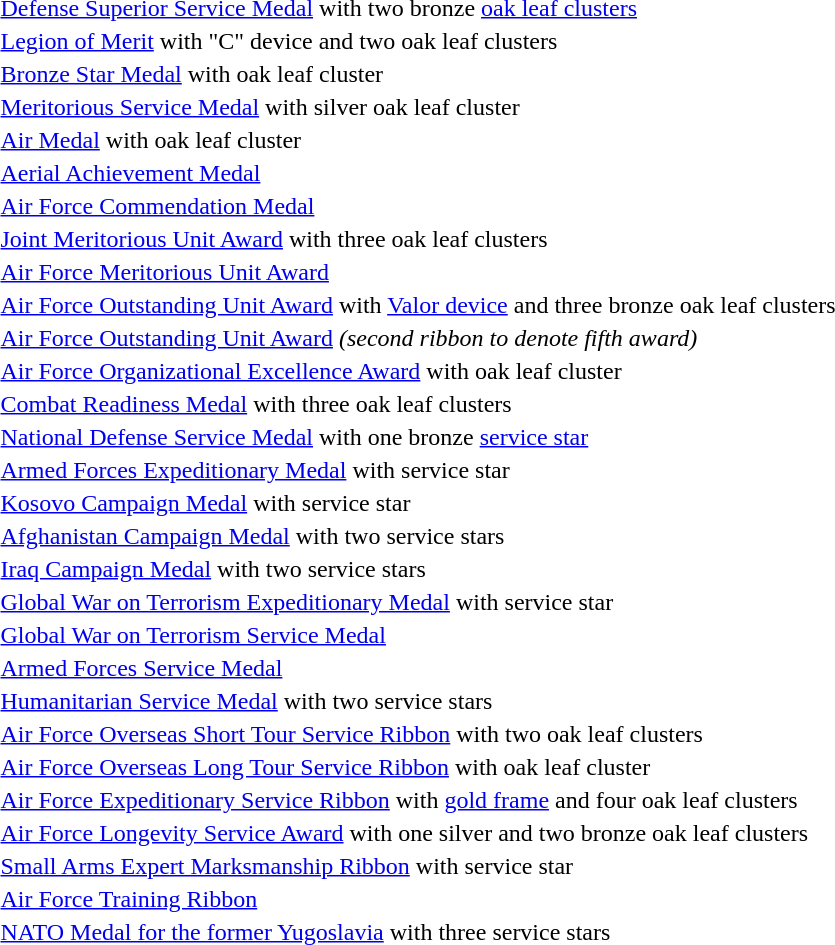<table>
<tr>
<td><span></span><span></span></td>
<td><a href='#'>Defense Superior Service Medal</a> with two bronze <a href='#'>oak leaf clusters</a></td>
</tr>
<tr>
<td><span></span><span></span><span></span></td>
<td><a href='#'>Legion of Merit</a> with "C" device and two oak leaf clusters</td>
</tr>
<tr>
<td></td>
<td><a href='#'>Bronze Star Medal</a> with oak leaf cluster</td>
</tr>
<tr>
<td></td>
<td><a href='#'>Meritorious Service Medal</a> with silver oak leaf cluster</td>
</tr>
<tr>
<td></td>
<td><a href='#'>Air Medal</a> with oak leaf cluster</td>
</tr>
<tr>
<td></td>
<td><a href='#'>Aerial Achievement Medal</a></td>
</tr>
<tr>
<td></td>
<td><a href='#'>Air Force Commendation Medal</a></td>
</tr>
<tr>
<td><span></span><span></span><span></span></td>
<td><a href='#'>Joint Meritorious Unit Award</a> with three oak leaf clusters</td>
</tr>
<tr>
<td></td>
<td><a href='#'>Air Force Meritorious Unit Award</a></td>
</tr>
<tr>
<td><span></span><span></span><span></span><span></span></td>
<td><a href='#'>Air Force Outstanding Unit Award</a> with <a href='#'>Valor device</a> and three bronze oak leaf clusters</td>
</tr>
<tr>
<td></td>
<td><a href='#'>Air Force Outstanding Unit Award</a> <em>(second ribbon to denote fifth award)</em></td>
</tr>
<tr>
<td></td>
<td><a href='#'>Air Force Organizational Excellence Award</a> with oak leaf cluster</td>
</tr>
<tr>
<td><span></span><span></span><span></span></td>
<td><a href='#'>Combat Readiness Medal</a> with three oak leaf clusters</td>
</tr>
<tr>
<td></td>
<td><a href='#'>National Defense Service Medal</a> with one bronze <a href='#'>service star</a></td>
</tr>
<tr>
<td></td>
<td><a href='#'>Armed Forces Expeditionary Medal</a> with service star</td>
</tr>
<tr>
<td></td>
<td><a href='#'>Kosovo Campaign Medal</a> with service star</td>
</tr>
<tr>
<td><span></span><span></span></td>
<td><a href='#'>Afghanistan Campaign Medal</a> with two service stars</td>
</tr>
<tr>
<td><span></span><span></span></td>
<td><a href='#'>Iraq Campaign Medal</a> with two service stars</td>
</tr>
<tr>
<td></td>
<td><a href='#'>Global War on Terrorism Expeditionary Medal</a> with service star</td>
</tr>
<tr>
<td></td>
<td><a href='#'>Global War on Terrorism Service Medal</a></td>
</tr>
<tr>
<td></td>
<td><a href='#'>Armed Forces Service Medal</a></td>
</tr>
<tr>
<td><span></span><span></span></td>
<td><a href='#'>Humanitarian Service Medal</a> with two service stars</td>
</tr>
<tr>
<td><span></span><span></span></td>
<td><a href='#'>Air Force Overseas Short Tour Service Ribbon</a> with two oak leaf clusters</td>
</tr>
<tr>
<td></td>
<td><a href='#'>Air Force Overseas Long Tour Service Ribbon</a> with oak leaf cluster</td>
</tr>
<tr>
<td><span></span><span></span><span></span><span></span></td>
<td><a href='#'>Air Force Expeditionary Service Ribbon</a> with <a href='#'>gold frame</a> and four oak leaf clusters</td>
</tr>
<tr>
<td><span></span><span></span><span></span></td>
<td><a href='#'>Air Force Longevity Service Award</a> with one silver and two bronze oak leaf clusters</td>
</tr>
<tr>
<td></td>
<td><a href='#'>Small Arms Expert Marksmanship Ribbon</a> with service star</td>
</tr>
<tr>
<td></td>
<td><a href='#'>Air Force Training Ribbon</a></td>
</tr>
<tr>
<td><span></span><span></span><span></span></td>
<td><a href='#'>NATO Medal for the former Yugoslavia</a> with three service stars</td>
</tr>
</table>
